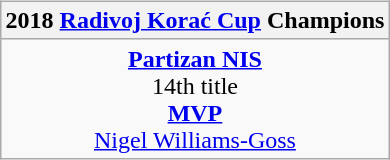<table style="width:100%;">
<tr>
<td valign=top align=right width=33%><br>













</td>
<td style="vertical-align:top; align:center; width:33%;"><br><table style="width:100%;">
<tr>
<td style="width=50%;"></td>
<td></td>
<td style="width=50%;"></td>
</tr>
</table>
<br><table class=wikitable style="text-align:center; margin:auto">
<tr>
<th>2018 <a href='#'>Radivoj Korać Cup</a> Champions</th>
</tr>
<tr>
<td><strong><a href='#'>Partizan NIS</a></strong><br>14th title<br><strong><a href='#'>MVP</a></strong><br> <a href='#'>Nigel Williams-Goss</a></td>
</tr>
</table>
</td>
<td style="vertical-align:top; align:left; width:33%;"><br>













</td>
</tr>
</table>
